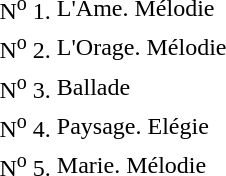<table>
<tr>
<td>N<sup>o</sup> 1.</td>
<td>L'Ame. Mélodie</td>
</tr>
<tr>
<td>N<sup>o</sup> 2.</td>
<td>L'Orage. Mélodie</td>
</tr>
<tr>
<td>N<sup>o</sup> 3.</td>
<td>Ballade</td>
</tr>
<tr>
<td>N<sup>o</sup> 4.</td>
<td>Paysage. Elégie</td>
</tr>
<tr>
<td>N<sup>o</sup> 5.</td>
<td>Marie. Mélodie</td>
</tr>
</table>
